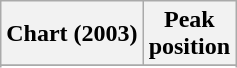<table class="wikitable sortable plainrowheaders" style="text-align:center">
<tr>
<th scope="col">Chart (2003)</th>
<th scope="col">Peak<br>position</th>
</tr>
<tr>
</tr>
<tr>
</tr>
</table>
